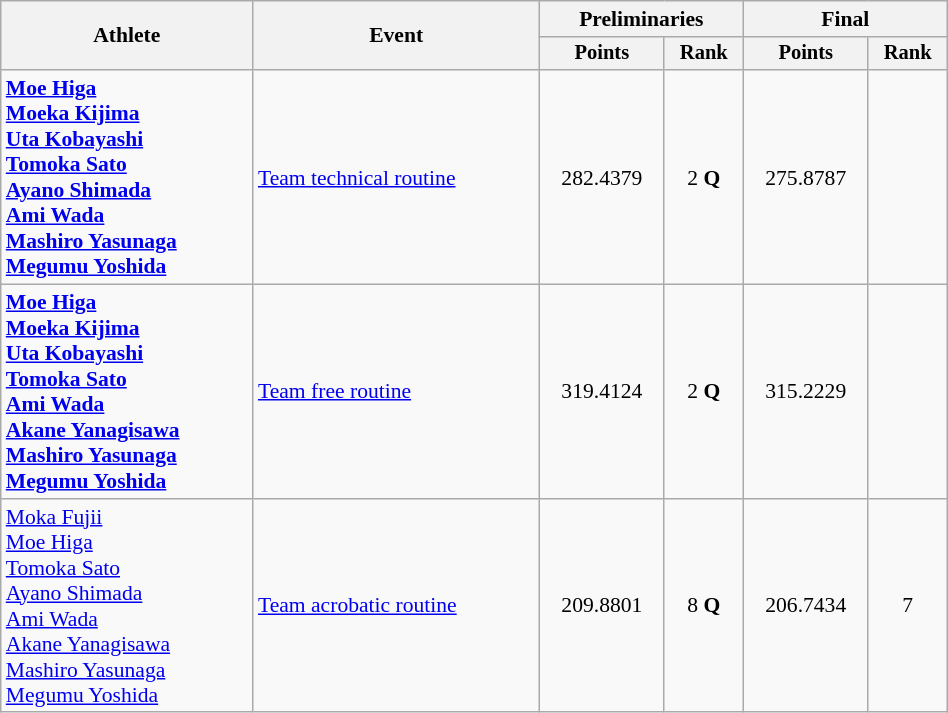<table class="wikitable" style="text-align:center; font-size:90%; width:50%;">
<tr>
<th rowspan="2">Athlete</th>
<th rowspan="2">Event</th>
<th colspan="2">Preliminaries</th>
<th colspan="2">Final</th>
</tr>
<tr style="font-size:95%">
<th>Points</th>
<th>Rank</th>
<th>Points</th>
<th>Rank</th>
</tr>
<tr>
<td align=left><strong><a href='#'>Moe Higa</a><br><a href='#'>Moeka Kijima</a><br><a href='#'>Uta Kobayashi</a><br><a href='#'>Tomoka Sato</a><br><a href='#'>Ayano Shimada</a><br><a href='#'>Ami Wada</a><br><a href='#'>Mashiro Yasunaga</a><br><a href='#'>Megumu Yoshida</a></strong></td>
<td align=left><a href='#'>Team technical routine</a></td>
<td>282.4379</td>
<td>2 <strong>Q</strong></td>
<td>275.8787</td>
<td></td>
</tr>
<tr>
<td align=left><strong><a href='#'>Moe Higa</a><br><a href='#'>Moeka Kijima</a><br><a href='#'>Uta Kobayashi</a><br><a href='#'>Tomoka Sato</a><br><a href='#'>Ami Wada</a><br><a href='#'>Akane Yanagisawa</a><br><a href='#'>Mashiro Yasunaga</a><br><a href='#'>Megumu Yoshida</a></strong></td>
<td align=left><a href='#'>Team free routine</a></td>
<td>319.4124</td>
<td>2 <strong>Q</strong></td>
<td>315.2229</td>
<td></td>
</tr>
<tr>
<td align=left><a href='#'>Moka Fujii</a><br><a href='#'>Moe Higa</a><br><a href='#'>Tomoka Sato</a> <br><a href='#'>Ayano Shimada</a><br><a href='#'>Ami Wada</a><br><a href='#'>Akane Yanagisawa</a><br><a href='#'>Mashiro Yasunaga</a><br><a href='#'>Megumu Yoshida</a></td>
<td align=left><a href='#'>Team acrobatic routine</a></td>
<td>209.8801</td>
<td>8 <strong>Q</strong></td>
<td>206.7434</td>
<td>7</td>
</tr>
</table>
